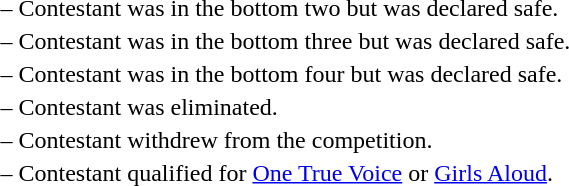<table>
<tr>
<td> –</td>
<td>Contestant was in the bottom two but was declared safe.</td>
</tr>
<tr>
<td> –</td>
<td>Contestant was in the bottom three but was declared safe.</td>
</tr>
<tr>
<td> –</td>
<td>Contestant was in the bottom four but was declared safe.</td>
</tr>
<tr>
<td> –</td>
<td>Contestant was eliminated.</td>
</tr>
<tr>
<td> –</td>
<td>Contestant withdrew from the competition.</td>
</tr>
<tr>
<td> –</td>
<td>Contestant qualified for <a href='#'>One True Voice</a> or <a href='#'>Girls Aloud</a>.</td>
</tr>
<tr>
</tr>
</table>
